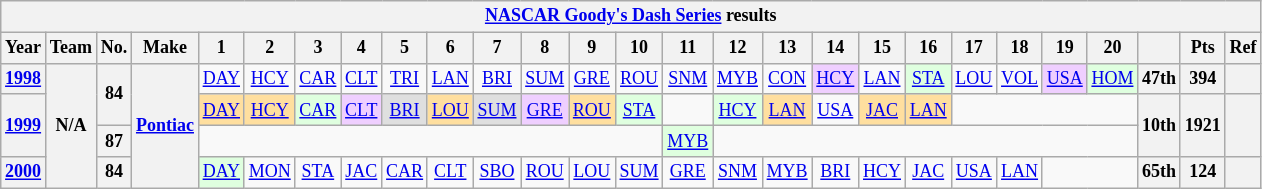<table class="wikitable" style="text-align:center; font-size:75%">
<tr>
<th colspan=32><a href='#'>NASCAR Goody's Dash Series</a> results</th>
</tr>
<tr>
<th>Year</th>
<th>Team</th>
<th>No.</th>
<th>Make</th>
<th>1</th>
<th>2</th>
<th>3</th>
<th>4</th>
<th>5</th>
<th>6</th>
<th>7</th>
<th>8</th>
<th>9</th>
<th>10</th>
<th>11</th>
<th>12</th>
<th>13</th>
<th>14</th>
<th>15</th>
<th>16</th>
<th>17</th>
<th>18</th>
<th>19</th>
<th>20</th>
<th></th>
<th>Pts</th>
<th>Ref</th>
</tr>
<tr>
<th><a href='#'>1998</a></th>
<th rowspan=4>N/A</th>
<th rowspan=2>84</th>
<th rowspan=4><a href='#'>Pontiac</a></th>
<td><a href='#'>DAY</a></td>
<td><a href='#'>HCY</a></td>
<td><a href='#'>CAR</a></td>
<td><a href='#'>CLT</a></td>
<td><a href='#'>TRI</a></td>
<td><a href='#'>LAN</a></td>
<td><a href='#'>BRI</a></td>
<td><a href='#'>SUM</a></td>
<td><a href='#'>GRE</a></td>
<td><a href='#'>ROU</a></td>
<td><a href='#'>SNM</a></td>
<td><a href='#'>MYB</a></td>
<td><a href='#'>CON</a></td>
<td style="background:#EFCFFF;"><a href='#'>HCY</a><br></td>
<td><a href='#'>LAN</a></td>
<td style="background:#DFFFDF;"><a href='#'>STA</a><br></td>
<td><a href='#'>LOU</a></td>
<td><a href='#'>VOL</a></td>
<td style="background:#EFCFFF;"><a href='#'>USA</a><br></td>
<td style="background:#DFFFDF;"><a href='#'>HOM</a><br></td>
<th>47th</th>
<th>394</th>
<th></th>
</tr>
<tr>
<th rowspan=2><a href='#'>1999</a></th>
<td style="background:#FFDF9F;"><a href='#'>DAY</a><br></td>
<td style="background:#FFDF9F;"><a href='#'>HCY</a><br></td>
<td style="background:#DFFFDF;"><a href='#'>CAR</a><br></td>
<td style="background:#EFCFFF;"><a href='#'>CLT</a><br></td>
<td style="background:#DFDFDF;"><a href='#'>BRI</a><br></td>
<td style="background:#FFDF9F;"><a href='#'>LOU</a><br></td>
<td style="background:#DFDFDF;"><a href='#'>SUM</a><br></td>
<td style="background:#EFCFFF;"><a href='#'>GRE</a><br></td>
<td style="background:#FFDF9F;"><a href='#'>ROU</a><br></td>
<td style="background:#DFFFDF;"><a href='#'>STA</a><br></td>
<td></td>
<td style="background:#DFFFDF;"><a href='#'>HCY</a><br></td>
<td style="background:#FFDF9F;"><a href='#'>LAN</a><br></td>
<td><a href='#'>USA</a></td>
<td style="background:#FFDF9F;"><a href='#'>JAC</a><br></td>
<td style="background:#FFDF9F;"><a href='#'>LAN</a><br></td>
<td colspan=4></td>
<th rowspan=2>10th</th>
<th rowspan=2>1921</th>
<th rowspan=2></th>
</tr>
<tr>
<th>87</th>
<td colspan=10></td>
<td style="background:#DFFFDF;"><a href='#'>MYB</a><br></td>
<td colspan=9></td>
</tr>
<tr>
<th><a href='#'>2000</a></th>
<th>84</th>
<td style="background:#DFFFDF;"><a href='#'>DAY</a><br></td>
<td><a href='#'>MON</a></td>
<td><a href='#'>STA</a></td>
<td><a href='#'>JAC</a></td>
<td><a href='#'>CAR</a></td>
<td><a href='#'>CLT</a></td>
<td><a href='#'>SBO</a></td>
<td><a href='#'>ROU</a></td>
<td><a href='#'>LOU</a></td>
<td><a href='#'>SUM</a></td>
<td><a href='#'>GRE</a></td>
<td><a href='#'>SNM</a></td>
<td><a href='#'>MYB</a></td>
<td><a href='#'>BRI</a></td>
<td><a href='#'>HCY</a></td>
<td><a href='#'>JAC</a></td>
<td><a href='#'>USA</a></td>
<td><a href='#'>LAN</a></td>
<td colspan=2></td>
<th>65th</th>
<th>124</th>
<th></th>
</tr>
</table>
